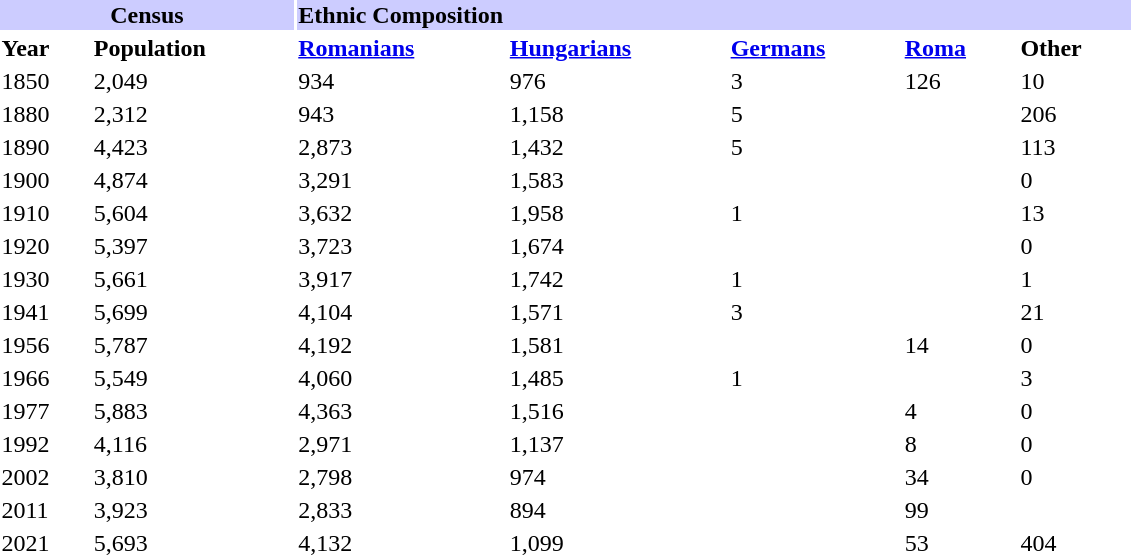<table class="toccolours" style="margin: 0 1em 0 1em;" width="60%">
<tr>
<th align="center" colspan="2" style="background:#ccccff;"><strong>Census</strong></th>
<th align="left" colspan="7" style="background:#ccccff;"><strong>Ethnic Composition</strong></th>
</tr>
<tr>
<th align="left"><strong>Year</strong></th>
<th align="left"><strong>Population</strong></th>
<th align="left"><a href='#'>Romanians</a></th>
<th align="left"><a href='#'>Hungarians</a></th>
<th align="left"><a href='#'>Germans</a></th>
<th align="left"><a href='#'>Roma</a></th>
<th align="left">Other</th>
</tr>
<tr>
<td Height="12,75">1850</td>
<td>2,049</td>
<td>934</td>
<td>976</td>
<td>3</td>
<td>126</td>
<td>10</td>
</tr>
<tr>
<td Height="12,75">1880</td>
<td>2,312</td>
<td>943</td>
<td>1,158</td>
<td>5</td>
<td></td>
<td>206</td>
</tr>
<tr>
<td Height="12,75">1890</td>
<td>4,423</td>
<td>2,873</td>
<td>1,432</td>
<td>5</td>
<td></td>
<td>113</td>
</tr>
<tr>
<td Height="12,75">1900</td>
<td>4,874</td>
<td>3,291</td>
<td>1,583</td>
<td></td>
<td></td>
<td>0</td>
</tr>
<tr>
<td Height="12,75">1910</td>
<td>5,604</td>
<td>3,632</td>
<td>1,958</td>
<td>1</td>
<td></td>
<td>13</td>
</tr>
<tr>
<td Height="12,75">1920</td>
<td>5,397</td>
<td>3,723</td>
<td>1,674</td>
<td></td>
<td></td>
<td>0</td>
</tr>
<tr>
<td Height="12,75">1930</td>
<td>5,661</td>
<td>3,917</td>
<td>1,742</td>
<td>1</td>
<td></td>
<td>1</td>
</tr>
<tr>
<td Height="12,75">1941</td>
<td>5,699</td>
<td>4,104</td>
<td>1,571</td>
<td>3</td>
<td></td>
<td>21</td>
</tr>
<tr>
<td Height="12,75">1956</td>
<td>5,787</td>
<td>4,192</td>
<td>1,581</td>
<td></td>
<td>14</td>
<td>0</td>
</tr>
<tr>
<td Height="12,75">1966</td>
<td>5,549</td>
<td>4,060</td>
<td>1,485</td>
<td>1</td>
<td></td>
<td>3</td>
</tr>
<tr>
<td Height="12,75">1977</td>
<td>5,883</td>
<td>4,363</td>
<td>1,516</td>
<td></td>
<td>4</td>
<td>0</td>
</tr>
<tr>
<td Height="12,75">1992</td>
<td>4,116</td>
<td>2,971</td>
<td>1,137</td>
<td></td>
<td>8</td>
<td>0</td>
</tr>
<tr>
<td Height="12,75">2002</td>
<td>3,810</td>
<td>2,798</td>
<td>974</td>
<td></td>
<td>34</td>
<td>0</td>
</tr>
<tr>
<td Height="12,75">2011</td>
<td>3,923</td>
<td>2,833</td>
<td>894</td>
<td></td>
<td>99</td>
<td></td>
</tr>
<tr>
<td Height="12,75">2021</td>
<td>5,693</td>
<td>4,132</td>
<td>1,099</td>
<td></td>
<td>53</td>
<td>404</td>
</tr>
</table>
